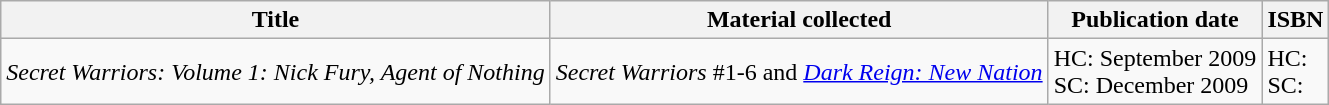<table class="wikitable">
<tr>
<th>Title</th>
<th>Material collected</th>
<th>Publication date</th>
<th>ISBN</th>
</tr>
<tr>
<td><em>Secret Warriors: Volume 1: Nick Fury, Agent of Nothing</em></td>
<td><em>Secret Warriors</em> #1-6 and <em><a href='#'>Dark Reign: New Nation</a></em></td>
<td>HC: September 2009 <br>SC: December 2009</td>
<td>HC: <br>SC: </td>
</tr>
</table>
